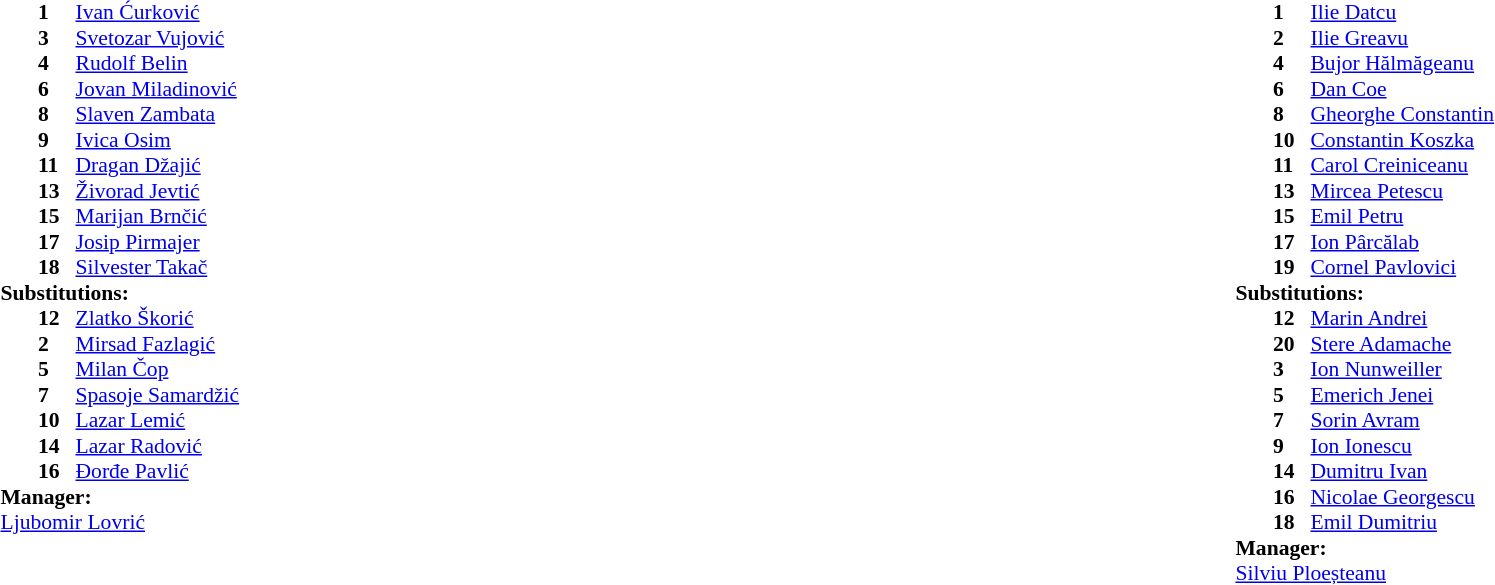<table width="100%">
<tr>
<td valign="top" width="40%"><br><table style="font-size:90%" cellspacing="0" cellpadding="0">
<tr>
<th width=25></th>
<th width=25></th>
</tr>
<tr>
<td></td>
<td><strong>1</strong></td>
<td><a href='#'>Ivan Ćurković</a></td>
</tr>
<tr>
<td></td>
<td><strong>3</strong></td>
<td><a href='#'>Svetozar Vujović</a></td>
</tr>
<tr>
<td></td>
<td><strong>4</strong></td>
<td><a href='#'>Rudolf Belin</a></td>
</tr>
<tr>
<td></td>
<td><strong>6</strong></td>
<td><a href='#'>Jovan Miladinović</a></td>
</tr>
<tr>
<td></td>
<td><strong>8</strong></td>
<td><a href='#'>Slaven Zambata</a></td>
</tr>
<tr>
<td></td>
<td><strong>9</strong></td>
<td><a href='#'>Ivica Osim</a></td>
</tr>
<tr>
<td></td>
<td><strong>11</strong></td>
<td><a href='#'>Dragan Džajić</a></td>
</tr>
<tr>
<td></td>
<td><strong>13</strong></td>
<td><a href='#'>Živorad Jevtić</a></td>
</tr>
<tr>
<td></td>
<td><strong>15</strong></td>
<td><a href='#'>Marijan Brnčić</a></td>
</tr>
<tr>
<td></td>
<td><strong>17</strong></td>
<td><a href='#'>Josip Pirmajer</a></td>
</tr>
<tr>
<td></td>
<td><strong>18</strong></td>
<td><a href='#'>Silvester Takač</a></td>
</tr>
<tr>
<td colspan=3><strong>Substitutions:</strong></td>
</tr>
<tr>
<td></td>
<td><strong>12</strong></td>
<td><a href='#'>Zlatko Škorić</a></td>
</tr>
<tr>
<td></td>
<td><strong>2</strong></td>
<td><a href='#'>Mirsad Fazlagić</a></td>
</tr>
<tr>
<td></td>
<td><strong>5</strong></td>
<td><a href='#'>Milan Čop</a></td>
</tr>
<tr>
<td></td>
<td><strong>7</strong></td>
<td><a href='#'>Spasoje Samardžić</a></td>
</tr>
<tr>
<td></td>
<td><strong>10</strong></td>
<td><a href='#'>Lazar Lemić</a></td>
</tr>
<tr>
<td></td>
<td><strong>14</strong></td>
<td><a href='#'>Lazar Radović</a></td>
</tr>
<tr>
<td></td>
<td><strong>16</strong></td>
<td><a href='#'>Đorđe Pavlić</a></td>
</tr>
<tr>
<td colspan=3><strong>Manager:</strong></td>
</tr>
<tr>
<td colspan=3> <a href='#'>Ljubomir Lovrić</a></td>
</tr>
</table>
</td>
<td valign="top" width="50%"><br><table style="font-size:90%; margin:auto" cellspacing="0" cellpadding="0">
<tr>
<th width=25></th>
<th width=25></th>
</tr>
<tr>
<td></td>
<td><strong>1</strong></td>
<td><a href='#'>Ilie Datcu</a></td>
</tr>
<tr>
<td></td>
<td><strong>2</strong></td>
<td><a href='#'>Ilie Greavu</a></td>
</tr>
<tr>
<td></td>
<td><strong>4</strong></td>
<td><a href='#'>Bujor Hălmăgeanu</a></td>
</tr>
<tr>
<td></td>
<td><strong>6</strong></td>
<td><a href='#'>Dan Coe</a></td>
</tr>
<tr>
<td></td>
<td><strong>8</strong></td>
<td><a href='#'>Gheorghe Constantin</a></td>
</tr>
<tr>
<td></td>
<td><strong>10</strong></td>
<td><a href='#'>Constantin Koszka</a></td>
</tr>
<tr>
<td></td>
<td><strong>11</strong></td>
<td><a href='#'>Carol Creiniceanu</a></td>
</tr>
<tr>
<td></td>
<td><strong>13</strong></td>
<td><a href='#'>Mircea Petescu</a></td>
</tr>
<tr>
<td></td>
<td><strong>15</strong></td>
<td><a href='#'>Emil Petru</a></td>
</tr>
<tr>
<td></td>
<td><strong>17</strong></td>
<td><a href='#'>Ion Pârcălab</a></td>
</tr>
<tr>
<td></td>
<td><strong>19</strong></td>
<td><a href='#'>Cornel Pavlovici</a></td>
</tr>
<tr>
<td colspan=3><strong>Substitutions:</strong></td>
</tr>
<tr>
<td></td>
<td><strong>12</strong></td>
<td><a href='#'>Marin Andrei</a></td>
</tr>
<tr>
<td></td>
<td><strong>20</strong></td>
<td><a href='#'>Stere Adamache</a></td>
</tr>
<tr>
<td></td>
<td><strong>3</strong></td>
<td><a href='#'>Ion Nunweiller</a></td>
</tr>
<tr>
<td></td>
<td><strong>5</strong></td>
<td><a href='#'>Emerich Jenei</a></td>
</tr>
<tr>
<td></td>
<td><strong>7</strong></td>
<td><a href='#'>Sorin Avram</a></td>
</tr>
<tr>
<td></td>
<td><strong>9</strong></td>
<td><a href='#'>Ion Ionescu</a></td>
</tr>
<tr>
<td></td>
<td><strong>14</strong></td>
<td><a href='#'>Dumitru Ivan</a></td>
</tr>
<tr>
<td></td>
<td><strong>16</strong></td>
<td><a href='#'>Nicolae Georgescu</a></td>
</tr>
<tr>
<td></td>
<td><strong>18</strong></td>
<td><a href='#'>Emil Dumitriu</a></td>
</tr>
<tr>
<td colspan=3><strong>Manager:</strong></td>
</tr>
<tr>
<td colspan=3> <a href='#'>Silviu Ploeșteanu</a></td>
</tr>
</table>
</td>
</tr>
</table>
